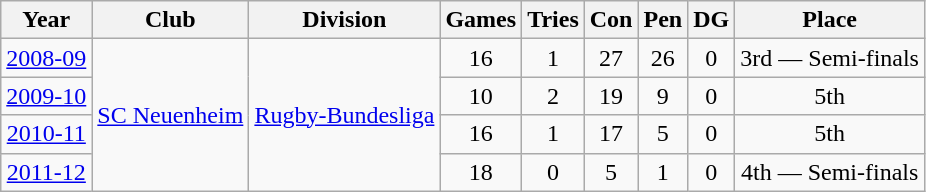<table class="wikitable">
<tr>
<th>Year</th>
<th>Club</th>
<th>Division</th>
<th>Games</th>
<th>Tries</th>
<th>Con</th>
<th>Pen</th>
<th>DG</th>
<th>Place</th>
</tr>
<tr align="center">
<td><a href='#'>2008-09</a></td>
<td rowspan=4><a href='#'>SC Neuenheim</a></td>
<td rowspan=4><a href='#'>Rugby-Bundesliga</a></td>
<td>16</td>
<td>1</td>
<td>27</td>
<td>26</td>
<td>0</td>
<td>3rd — Semi-finals</td>
</tr>
<tr align="center">
<td><a href='#'>2009-10</a></td>
<td>10</td>
<td>2</td>
<td>19</td>
<td>9</td>
<td>0</td>
<td>5th</td>
</tr>
<tr align="center">
<td><a href='#'>2010-11</a></td>
<td>16</td>
<td>1</td>
<td>17</td>
<td>5</td>
<td>0</td>
<td>5th</td>
</tr>
<tr align="center">
<td><a href='#'>2011-12</a></td>
<td>18</td>
<td>0</td>
<td>5</td>
<td>1</td>
<td>0</td>
<td>4th — Semi-finals</td>
</tr>
</table>
